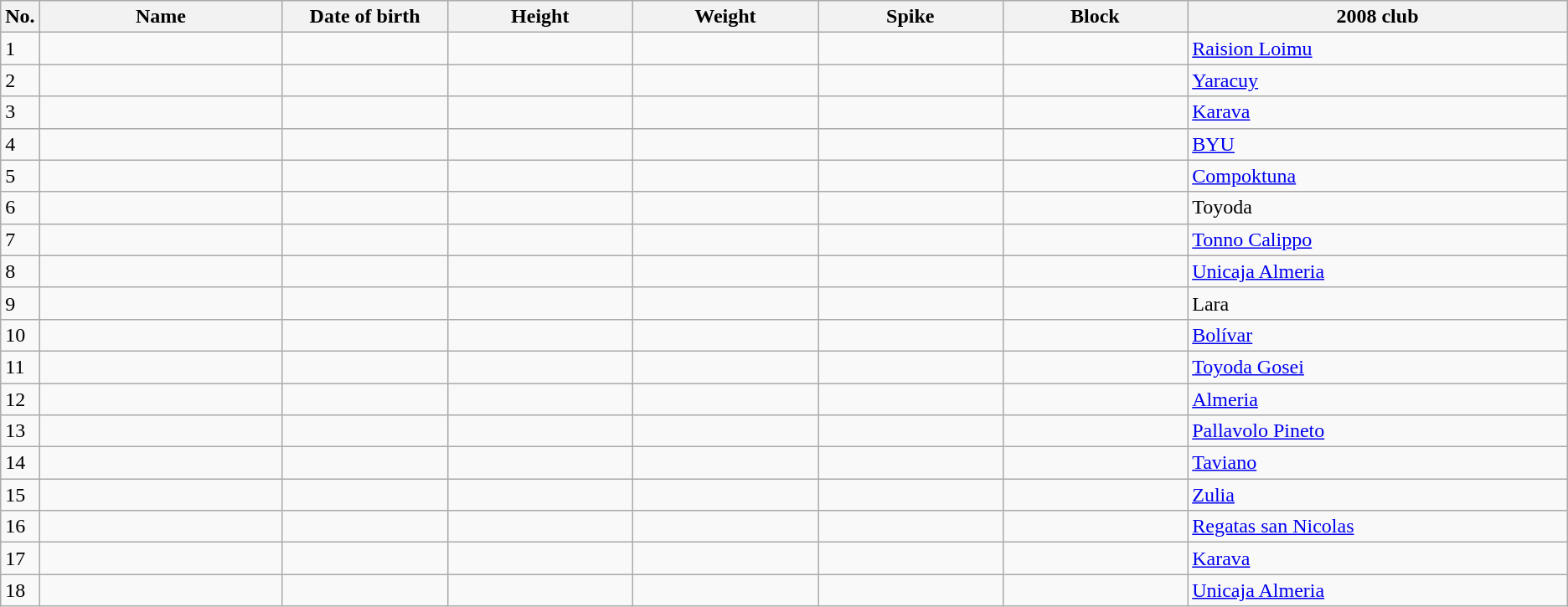<table class="wikitable sortable" style=font-size:100%; text-align:center;>
<tr>
<th>No.</th>
<th style=width:12em>Name</th>
<th style=width:8em>Date of birth</th>
<th style=width:9em>Height</th>
<th style=width:9em>Weight</th>
<th style=width:9em>Spike</th>
<th style=width:9em>Block</th>
<th style=width:19em>2008 club</th>
</tr>
<tr>
<td>1</td>
<td align=left></td>
<td align=right></td>
<td></td>
<td></td>
<td></td>
<td></td>
<td align=left><a href='#'>Raision Loimu</a></td>
</tr>
<tr>
<td>2</td>
<td align=left></td>
<td align=right></td>
<td></td>
<td></td>
<td></td>
<td></td>
<td align=left><a href='#'>Yaracuy</a></td>
</tr>
<tr>
<td>3</td>
<td align=left></td>
<td align=right></td>
<td></td>
<td></td>
<td></td>
<td></td>
<td align=left><a href='#'>Karava</a></td>
</tr>
<tr>
<td>4</td>
<td align=left></td>
<td align=right></td>
<td></td>
<td></td>
<td></td>
<td></td>
<td align=left><a href='#'>BYU</a></td>
</tr>
<tr>
<td>5</td>
<td align=left></td>
<td align=right></td>
<td></td>
<td></td>
<td></td>
<td></td>
<td align=left><a href='#'>Compoktuna</a></td>
</tr>
<tr>
<td>6</td>
<td align=left></td>
<td align=right></td>
<td></td>
<td></td>
<td></td>
<td></td>
<td align=left>Toyoda</td>
</tr>
<tr>
<td>7</td>
<td align=left></td>
<td align=right></td>
<td></td>
<td></td>
<td></td>
<td></td>
<td align=left><a href='#'>Tonno Calippo</a></td>
</tr>
<tr>
<td>8</td>
<td align=left></td>
<td align=right></td>
<td></td>
<td></td>
<td></td>
<td></td>
<td align=left><a href='#'>Unicaja Almeria</a></td>
</tr>
<tr>
<td>9</td>
<td align=left></td>
<td align=right></td>
<td></td>
<td></td>
<td></td>
<td></td>
<td align=left>Lara</td>
</tr>
<tr>
<td>10</td>
<td align=left></td>
<td align=right></td>
<td></td>
<td></td>
<td></td>
<td></td>
<td align=left><a href='#'>Bolívar</a></td>
</tr>
<tr>
<td>11</td>
<td align=left></td>
<td align=right></td>
<td></td>
<td></td>
<td></td>
<td></td>
<td align=left><a href='#'>Toyoda Gosei</a></td>
</tr>
<tr>
<td>12</td>
<td align=left></td>
<td align=right></td>
<td></td>
<td></td>
<td></td>
<td></td>
<td align=left><a href='#'>Almeria</a></td>
</tr>
<tr>
<td>13</td>
<td align=left></td>
<td align=right></td>
<td></td>
<td></td>
<td></td>
<td></td>
<td align=left><a href='#'>Pallavolo Pineto</a></td>
</tr>
<tr>
<td>14</td>
<td align=left></td>
<td align=right></td>
<td></td>
<td></td>
<td></td>
<td></td>
<td align=left><a href='#'>Taviano</a></td>
</tr>
<tr>
<td>15</td>
<td align=left></td>
<td align=right></td>
<td></td>
<td></td>
<td></td>
<td></td>
<td align=left><a href='#'>Zulia</a></td>
</tr>
<tr>
<td>16</td>
<td align=left></td>
<td align=right></td>
<td></td>
<td></td>
<td></td>
<td></td>
<td align=left><a href='#'>Regatas san Nicolas</a></td>
</tr>
<tr>
<td>17</td>
<td align=left></td>
<td align=right></td>
<td></td>
<td></td>
<td></td>
<td></td>
<td align=left><a href='#'>Karava</a></td>
</tr>
<tr>
<td>18</td>
<td align=left></td>
<td align=right></td>
<td></td>
<td></td>
<td></td>
<td></td>
<td align=left><a href='#'>Unicaja Almeria</a></td>
</tr>
</table>
